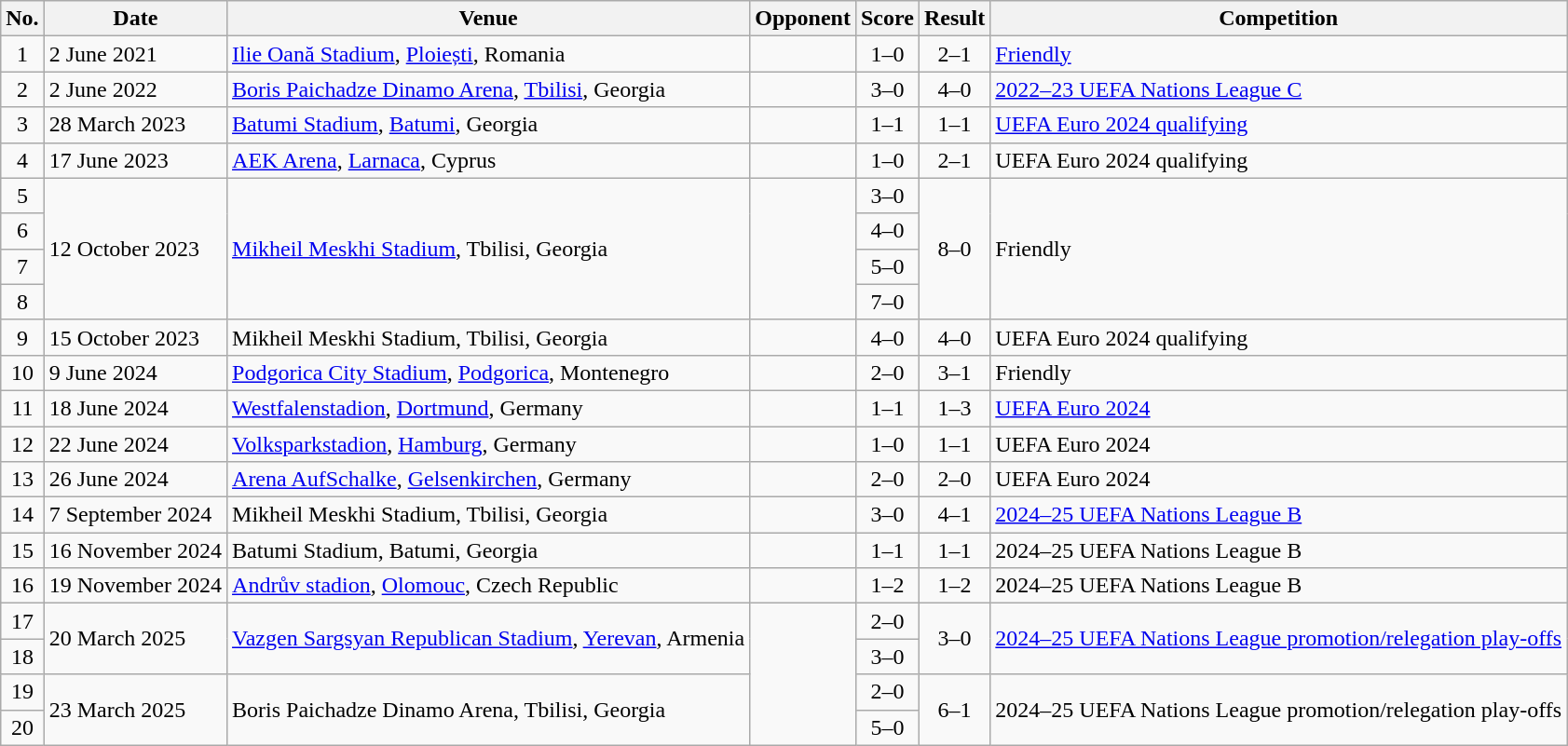<table class="wikitable sortable">
<tr>
<th scope="col">No.</th>
<th scope="col">Date</th>
<th scope="col">Venue</th>
<th scope="col">Opponent</th>
<th scope="col">Score</th>
<th scope="col">Result</th>
<th scope="col">Competition</th>
</tr>
<tr>
<td style="text-align:center">1</td>
<td>2 June 2021</td>
<td><a href='#'>Ilie Oană Stadium</a>, <a href='#'>Ploiești</a>, Romania</td>
<td></td>
<td style="text-align:center">1–0</td>
<td style="text-align:center">2–1</td>
<td><a href='#'>Friendly</a></td>
</tr>
<tr>
<td style="text-align:center">2</td>
<td>2 June 2022</td>
<td><a href='#'>Boris Paichadze Dinamo Arena</a>, <a href='#'>Tbilisi</a>, Georgia</td>
<td></td>
<td style="text-align:center">3–0</td>
<td style="text-align:center">4–0</td>
<td><a href='#'>2022–23 UEFA Nations League C</a></td>
</tr>
<tr>
<td style="text-align:center">3</td>
<td>28 March 2023</td>
<td><a href='#'>Batumi Stadium</a>, <a href='#'>Batumi</a>, Georgia</td>
<td></td>
<td style="text-align:center">1–1</td>
<td style="text-align:center">1–1</td>
<td><a href='#'>UEFA Euro 2024 qualifying</a></td>
</tr>
<tr>
<td style="text-align:center">4</td>
<td>17 June 2023</td>
<td><a href='#'>AEK Arena</a>, <a href='#'>Larnaca</a>, Cyprus</td>
<td></td>
<td style="text-align:center">1–0</td>
<td style="text-align:center">2–1</td>
<td>UEFA Euro 2024 qualifying</td>
</tr>
<tr>
<td style="text-align:center">5</td>
<td rowspan=4>12 October 2023</td>
<td rowspan=4><a href='#'>Mikheil Meskhi Stadium</a>, Tbilisi, Georgia</td>
<td rowspan=4></td>
<td style="text-align:center">3–0</td>
<td rowspan="4" style="text-align:center">8–0</td>
<td rowspan="4">Friendly</td>
</tr>
<tr>
<td style="text-align:center">6</td>
<td style="text-align:center">4–0</td>
</tr>
<tr>
<td style="text-align:center">7</td>
<td style="text-align:center">5–0</td>
</tr>
<tr>
<td style="text-align:center">8</td>
<td style="text-align:center">7–0</td>
</tr>
<tr>
<td style="text-align:center">9</td>
<td>15 October 2023</td>
<td>Mikheil Meskhi Stadium, Tbilisi, Georgia</td>
<td></td>
<td style="text-align:center">4–0</td>
<td style="text-align:center">4–0</td>
<td>UEFA Euro 2024 qualifying</td>
</tr>
<tr>
<td style="text-align:center">10</td>
<td>9 June 2024</td>
<td><a href='#'>Podgorica City Stadium</a>, <a href='#'>Podgorica</a>, Montenegro</td>
<td></td>
<td align=center>2–0</td>
<td align="center">3–1</td>
<td>Friendly</td>
</tr>
<tr>
<td style="text-align:center">11</td>
<td>18 June 2024</td>
<td><a href='#'>Westfalenstadion</a>, <a href='#'>Dortmund</a>, Germany</td>
<td></td>
<td style="text-align:center">1–1</td>
<td style="text-align:center">1–3</td>
<td><a href='#'>UEFA Euro 2024</a></td>
</tr>
<tr>
<td style="text-align:center">12</td>
<td>22 June 2024</td>
<td><a href='#'>Volksparkstadion</a>, <a href='#'>Hamburg</a>, Germany</td>
<td></td>
<td style="text-align:center">1–0</td>
<td style="text-align:center">1–1</td>
<td>UEFA Euro 2024</td>
</tr>
<tr>
<td style="text-align:center">13</td>
<td>26 June 2024</td>
<td><a href='#'>Arena AufSchalke</a>, <a href='#'>Gelsenkirchen</a>, Germany</td>
<td></td>
<td style="text-align:center">2–0</td>
<td style="text-align:center">2–0</td>
<td>UEFA Euro 2024</td>
</tr>
<tr>
<td style="text-align:center">14</td>
<td>7 September 2024</td>
<td>Mikheil Meskhi Stadium, Tbilisi, Georgia</td>
<td></td>
<td align=center>3–0</td>
<td align=center>4–1</td>
<td><a href='#'>2024–25 UEFA Nations League B</a></td>
</tr>
<tr>
<td style="text-align:center">15</td>
<td>16 November 2024</td>
<td>Batumi Stadium, Batumi, Georgia</td>
<td></td>
<td align=center>1–1</td>
<td align=center>1–1</td>
<td>2024–25 UEFA Nations League B</td>
</tr>
<tr>
<td style="text-align:center">16</td>
<td>19 November 2024</td>
<td><a href='#'>Andrův stadion</a>, <a href='#'>Olomouc</a>, Czech Republic</td>
<td></td>
<td align=center>1–2</td>
<td align=center>1–2</td>
<td>2024–25 UEFA Nations League B</td>
</tr>
<tr>
<td style="text-align:center">17</td>
<td rowspan=2>20 March 2025</td>
<td rowspan=2><a href='#'>Vazgen Sargsyan Republican Stadium</a>, <a href='#'>Yerevan</a>, Armenia</td>
<td rowspan=4></td>
<td style="text-align:center">2–0</td>
<td rowspan="2" style="text-align:center">3–0</td>
<td rowspan="2"><a href='#'>2024–25 UEFA Nations League promotion/relegation play-offs</a></td>
</tr>
<tr>
<td style="text-align:center">18</td>
<td style="text-align:center">3–0</td>
</tr>
<tr>
<td style="text-align:center">19</td>
<td rowspan=2>23 March 2025</td>
<td rowspan=2>Boris Paichadze Dinamo Arena, Tbilisi, Georgia</td>
<td style="text-align:center">2–0</td>
<td rowspan="2" style="text-align:center">6–1</td>
<td rowspan="2">2024–25 UEFA Nations League promotion/relegation play-offs</td>
</tr>
<tr>
<td style="text-align:center">20</td>
<td style="text-align:center">5–0</td>
</tr>
</table>
